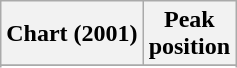<table class="wikitable sortable plainrowheaders">
<tr>
<th>Chart (2001)</th>
<th>Peak<br>position</th>
</tr>
<tr>
</tr>
<tr>
</tr>
</table>
